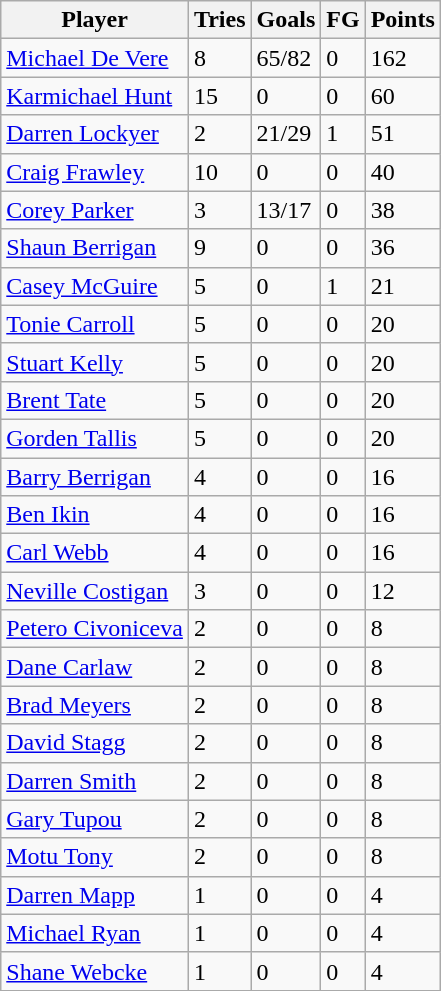<table class="wikitable">
<tr>
<th>Player</th>
<th>Tries</th>
<th>Goals</th>
<th>FG</th>
<th>Points</th>
</tr>
<tr>
<td><a href='#'>Michael De Vere</a></td>
<td>8</td>
<td>65/82</td>
<td>0</td>
<td>162</td>
</tr>
<tr>
<td><a href='#'>Karmichael Hunt</a></td>
<td>15</td>
<td>0</td>
<td>0</td>
<td>60</td>
</tr>
<tr>
<td><a href='#'>Darren Lockyer</a></td>
<td>2</td>
<td>21/29</td>
<td>1</td>
<td>51</td>
</tr>
<tr>
<td><a href='#'>Craig Frawley</a></td>
<td>10</td>
<td>0</td>
<td>0</td>
<td>40</td>
</tr>
<tr>
<td><a href='#'>Corey Parker</a></td>
<td>3</td>
<td>13/17</td>
<td>0</td>
<td>38</td>
</tr>
<tr>
<td><a href='#'>Shaun Berrigan</a></td>
<td>9</td>
<td>0</td>
<td>0</td>
<td>36</td>
</tr>
<tr>
<td><a href='#'>Casey McGuire</a></td>
<td>5</td>
<td>0</td>
<td>1</td>
<td>21</td>
</tr>
<tr>
<td><a href='#'>Tonie Carroll</a></td>
<td>5</td>
<td>0</td>
<td>0</td>
<td>20</td>
</tr>
<tr>
<td><a href='#'>Stuart Kelly</a></td>
<td>5</td>
<td>0</td>
<td>0</td>
<td>20</td>
</tr>
<tr>
<td><a href='#'>Brent Tate</a></td>
<td>5</td>
<td>0</td>
<td>0</td>
<td>20</td>
</tr>
<tr>
<td><a href='#'>Gorden Tallis</a></td>
<td>5</td>
<td>0</td>
<td>0</td>
<td>20</td>
</tr>
<tr>
<td><a href='#'>Barry Berrigan</a></td>
<td>4</td>
<td>0</td>
<td>0</td>
<td>16</td>
</tr>
<tr>
<td><a href='#'>Ben Ikin</a></td>
<td>4</td>
<td>0</td>
<td>0</td>
<td>16</td>
</tr>
<tr>
<td><a href='#'>Carl Webb</a></td>
<td>4</td>
<td>0</td>
<td>0</td>
<td>16</td>
</tr>
<tr>
<td><a href='#'>Neville Costigan</a></td>
<td>3</td>
<td>0</td>
<td>0</td>
<td>12</td>
</tr>
<tr>
<td><a href='#'>Petero Civoniceva</a></td>
<td>2</td>
<td>0</td>
<td>0</td>
<td>8</td>
</tr>
<tr>
<td><a href='#'>Dane Carlaw</a></td>
<td>2</td>
<td>0</td>
<td>0</td>
<td>8</td>
</tr>
<tr>
<td><a href='#'>Brad Meyers</a></td>
<td>2</td>
<td>0</td>
<td>0</td>
<td>8</td>
</tr>
<tr>
<td><a href='#'>David Stagg</a></td>
<td>2</td>
<td>0</td>
<td>0</td>
<td>8</td>
</tr>
<tr>
<td><a href='#'>Darren Smith</a></td>
<td>2</td>
<td>0</td>
<td>0</td>
<td>8</td>
</tr>
<tr>
<td><a href='#'>Gary Tupou</a></td>
<td>2</td>
<td>0</td>
<td>0</td>
<td>8</td>
</tr>
<tr>
<td><a href='#'>Motu Tony</a></td>
<td>2</td>
<td>0</td>
<td>0</td>
<td>8</td>
</tr>
<tr>
<td><a href='#'>Darren Mapp</a></td>
<td>1</td>
<td>0</td>
<td>0</td>
<td>4</td>
</tr>
<tr>
<td><a href='#'>Michael Ryan</a></td>
<td>1</td>
<td>0</td>
<td>0</td>
<td>4</td>
</tr>
<tr>
<td><a href='#'>Shane Webcke</a></td>
<td>1</td>
<td>0</td>
<td>0</td>
<td>4</td>
</tr>
<tr>
</tr>
</table>
